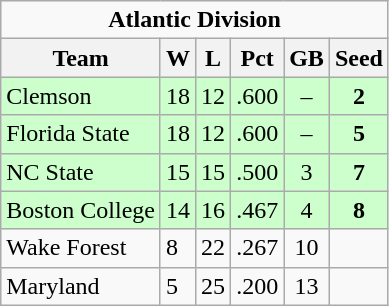<table class="wikitable" style="float:left;margin-right:1em;">
<tr>
<td colspan="6" align="center"><strong>Atlantic Division</strong></td>
</tr>
<tr>
<th>Team</th>
<th>W</th>
<th>L</th>
<th>Pct</th>
<th>GB</th>
<th>Seed</th>
</tr>
<tr bgcolor="#ccffcc">
<td>Clemson</td>
<td>18</td>
<td>12</td>
<td>.600</td>
<td align=center>–</td>
<td align=center><strong>2</strong></td>
</tr>
<tr bgcolor="#ccffcc">
<td>Florida State</td>
<td>18</td>
<td>12</td>
<td>.600</td>
<td align=center>–</td>
<td align=center><strong>5</strong></td>
</tr>
<tr bgcolor="#ccffcc">
<td>NC State</td>
<td>15</td>
<td>15</td>
<td>.500</td>
<td align=center>3</td>
<td align=center><strong>7</strong></td>
</tr>
<tr bgcolor="#ccffcc">
<td>Boston College</td>
<td>14</td>
<td>16</td>
<td>.467</td>
<td align=center>4</td>
<td align=center><strong>8</strong></td>
</tr>
<tr>
<td>Wake Forest</td>
<td>8</td>
<td>22</td>
<td>.267</td>
<td align=center>10</td>
<td></td>
</tr>
<tr>
<td>Maryland</td>
<td>5</td>
<td>25</td>
<td>.200</td>
<td align=center>13</td>
<td></td>
</tr>
</table>
